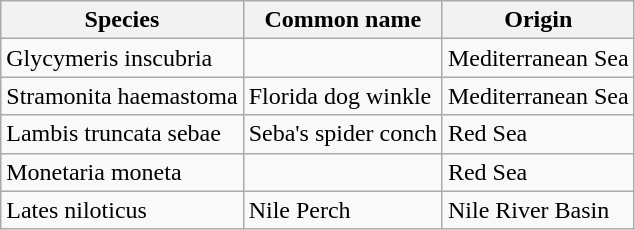<table class="wikitable mw-collapsible mw-collapsed">
<tr>
<th>Species</th>
<th>Common name</th>
<th>Origin</th>
</tr>
<tr>
<td>Glycymeris inscubria</td>
<td></td>
<td>Mediterranean Sea</td>
</tr>
<tr>
<td>Stramonita haemastoma</td>
<td>Florida dog winkle</td>
<td>Mediterranean Sea</td>
</tr>
<tr>
<td>Lambis truncata sebae</td>
<td>Seba's spider conch</td>
<td>Red Sea</td>
</tr>
<tr>
<td>Monetaria moneta</td>
<td></td>
<td>Red Sea</td>
</tr>
<tr>
<td>Lates niloticus</td>
<td>Nile Perch</td>
<td>Nile River Basin</td>
</tr>
</table>
